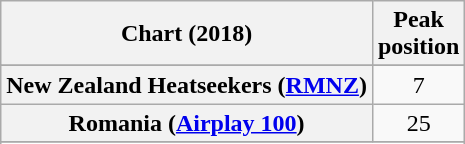<table class="wikitable sortable plainrowheaders" style="text-align:center">
<tr>
<th scope="col">Chart (2018)</th>
<th scope="col">Peak<br>position</th>
</tr>
<tr>
</tr>
<tr>
</tr>
<tr>
</tr>
<tr>
</tr>
<tr>
</tr>
<tr>
<th scope="row">New Zealand Heatseekers (<a href='#'>RMNZ</a>)</th>
<td>7</td>
</tr>
<tr>
<th scope="row">Romania (<a href='#'>Airplay 100</a>)</th>
<td>25</td>
</tr>
<tr>
</tr>
<tr>
</tr>
<tr>
</tr>
<tr>
</tr>
<tr>
</tr>
<tr>
</tr>
<tr>
</tr>
<tr>
</tr>
<tr>
</tr>
</table>
